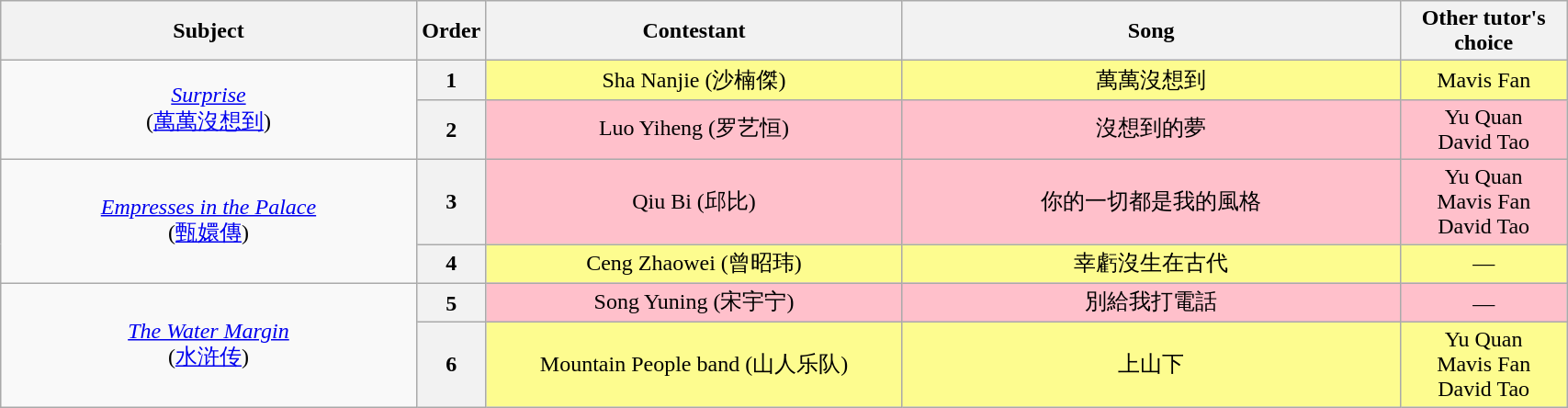<table class="wikitable" style="text-align:center;width:90%;">
<tr>
<th width="25%">Subject</th>
<th width="1%">Order</th>
<th width="25%">Contestant</th>
<th width="30%">Song</th>
<th width="10%">Other tutor's choice</th>
</tr>
<tr>
<td rowspan="2"><em><a href='#'>Surprise</a></em><br>(<a href='#'>萬萬沒想到</a>)</td>
<th>1</th>
<td style="background:#FDFC8F;">Sha Nanjie (沙楠傑)</td>
<td style="background:#FDFC8F;">萬萬沒想到<br></td>
<td style="background:#FDFC8F;">Mavis Fan</td>
</tr>
<tr>
<th>2</th>
<td style="background:pink;">Luo Yiheng (罗艺恒)</td>
<td style="background:pink;">沒想到的夢<br></td>
<td style="background:pink;">Yu Quan<br>David Tao</td>
</tr>
<tr>
<td rowspan="2"><em><a href='#'>Empresses in the Palace</a></em><br>(<a href='#'>甄嬛傳</a>)</td>
<th>3</th>
<td style="background:pink;">Qiu Bi (邱比)</td>
<td style="background:pink;">你的一切都是我的風格<br></td>
<td style="background:pink;">Yu Quan<br>Mavis Fan<br>David Tao</td>
</tr>
<tr>
<th>4</th>
<td style="background:#FDFC8F;">Ceng Zhaowei (曾昭玮)</td>
<td style="background:#FDFC8F;">幸虧沒生在古代<br></td>
<td style="background:#FDFC8F;">—</td>
</tr>
<tr>
<td rowspan="2"><em><a href='#'>The Water Margin</a></em><br>(<a href='#'>水浒传</a>)</td>
<th>5</th>
<td style="background:pink;">Song Yuning (宋宇宁)</td>
<td style="background:pink;">別給我打電話<br></td>
<td style="background:pink;">—</td>
</tr>
<tr>
<th>6</th>
<td style="background:#FDFC8F;">Mountain People band (山人乐队)</td>
<td style="background:#FDFC8F;">上山下<br></td>
<td style="background:#FDFC8F;">Yu Quan<br>Mavis Fan<br>David Tao</td>
</tr>
</table>
